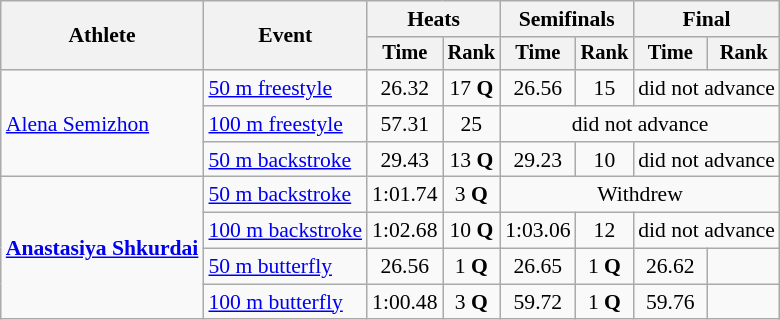<table class=wikitable style="font-size:90%">
<tr>
<th rowspan=2>Athlete</th>
<th rowspan=2>Event</th>
<th colspan=2>Heats</th>
<th colspan=2>Semifinals</th>
<th colspan=2>Final</th>
</tr>
<tr style="font-size:95%">
<th>Time</th>
<th>Rank</th>
<th>Time</th>
<th>Rank</th>
<th>Time</th>
<th>Rank</th>
</tr>
<tr align=center>
<td rowspan=3 align=left><a href='#'>Alena Semizhon</a></td>
<td align=left><a href='#'>50 m freestyle</a></td>
<td>26.32</td>
<td>17 <strong>Q</strong></td>
<td>26.56</td>
<td>15</td>
<td colspan=2>did not advance</td>
</tr>
<tr align=center>
<td align=left><a href='#'>100 m freestyle</a></td>
<td>57.31</td>
<td>25</td>
<td colspan=4>did not advance</td>
</tr>
<tr align=center>
<td align=left><a href='#'>50 m backstroke</a></td>
<td>29.43</td>
<td>13 <strong>Q</strong></td>
<td>29.23</td>
<td>10</td>
<td colspan=2>did not advance</td>
</tr>
<tr align=center>
<td rowspan=4 align=left><strong><a href='#'>Anastasiya Shkurdai</a></strong></td>
<td align=left><a href='#'>50 m backstroke</a></td>
<td>1:01.74</td>
<td>3 <strong>Q</strong></td>
<td colspan=4>Withdrew</td>
</tr>
<tr align=center>
<td align=left><a href='#'>100 m backstroke</a></td>
<td>1:02.68</td>
<td>10 <strong>Q</strong></td>
<td>1:03.06</td>
<td>12</td>
<td colspan=2>did not advance</td>
</tr>
<tr align=center>
<td align=left><a href='#'>50 m butterfly</a></td>
<td>26.56</td>
<td>1 <strong>Q</strong></td>
<td>26.65</td>
<td>1 <strong>Q</strong></td>
<td>26.62</td>
<td></td>
</tr>
<tr align=center>
<td align=left><a href='#'>100 m butterfly</a></td>
<td>1:00.48</td>
<td>3 <strong>Q</strong></td>
<td>59.72</td>
<td>1 <strong>Q</strong></td>
<td>59.76</td>
<td></td>
</tr>
</table>
